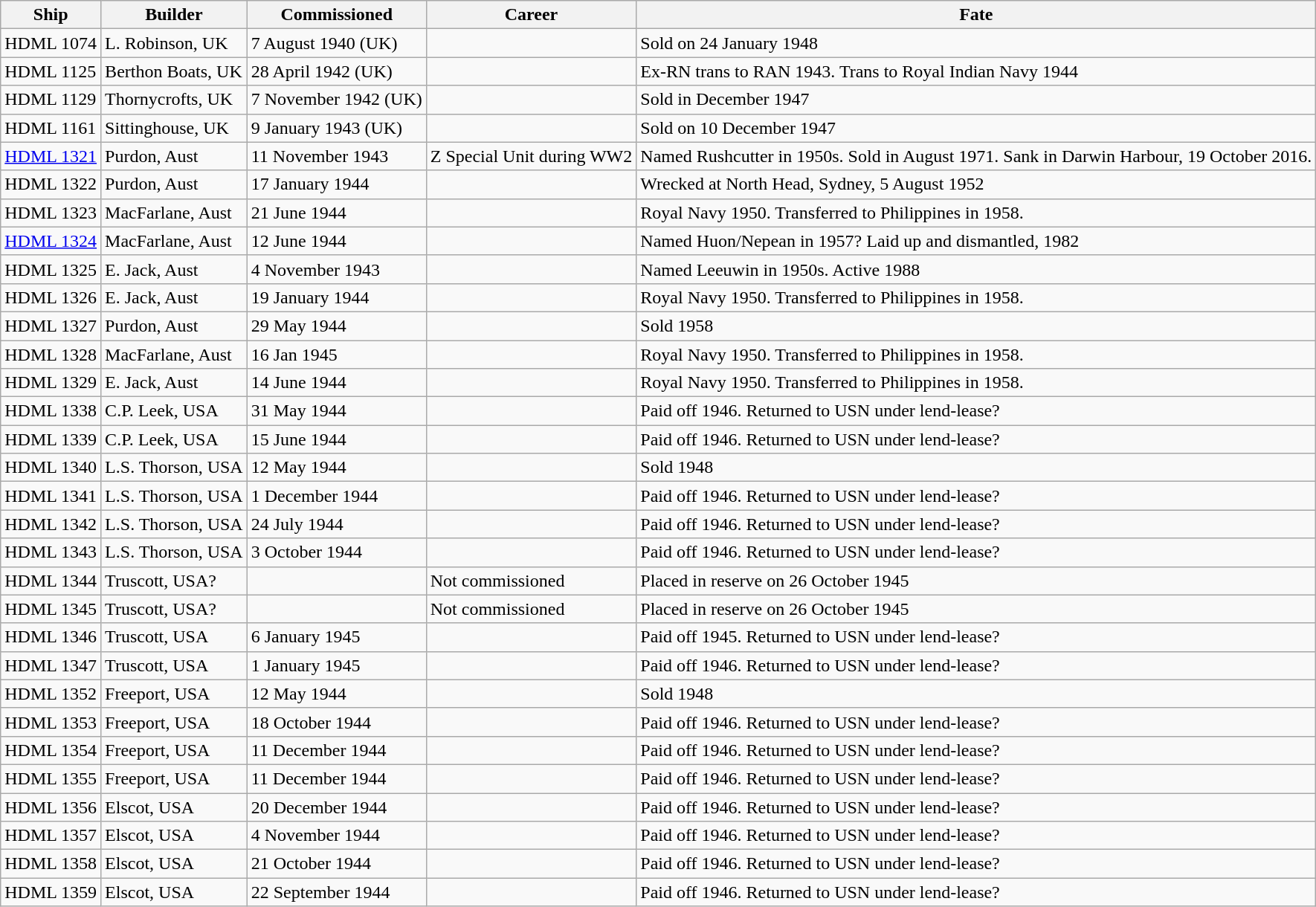<table class="wikitable">
<tr>
<th>Ship</th>
<th>Builder</th>
<th>Commissioned</th>
<th>Career</th>
<th>Fate</th>
</tr>
<tr>
<td>HDML 1074</td>
<td>L. Robinson, UK</td>
<td>7 August 1940 (UK)</td>
<td></td>
<td>Sold on 24 January 1948</td>
</tr>
<tr>
<td>HDML 1125</td>
<td>Berthon Boats, UK</td>
<td>28 April 1942 (UK)</td>
<td></td>
<td>Ex-RN trans to RAN 1943. Trans to Royal Indian Navy 1944</td>
</tr>
<tr>
<td>HDML 1129</td>
<td>Thornycrofts, UK</td>
<td>7 November 1942 (UK)</td>
<td></td>
<td>Sold in December 1947</td>
</tr>
<tr>
<td>HDML 1161</td>
<td>Sittinghouse, UK</td>
<td>9 January 1943 (UK)</td>
<td></td>
<td>Sold on 10 December 1947</td>
</tr>
<tr>
<td><a href='#'>HDML 1321</a></td>
<td>Purdon, Aust</td>
<td>11 November 1943</td>
<td>Z Special Unit during WW2</td>
<td>Named Rushcutter in 1950s. Sold in August 1971. Sank in Darwin Harbour, 19 October 2016.</td>
</tr>
<tr>
<td>HDML 1322</td>
<td>Purdon, Aust</td>
<td>17 January 1944</td>
<td></td>
<td>Wrecked at North Head, Sydney, 5 August 1952</td>
</tr>
<tr>
<td>HDML 1323</td>
<td>MacFarlane, Aust</td>
<td>21 June 1944</td>
<td></td>
<td>Royal Navy 1950. Transferred to Philippines in 1958.</td>
</tr>
<tr>
<td><a href='#'>HDML 1324</a></td>
<td>MacFarlane, Aust</td>
<td>12 June 1944</td>
<td></td>
<td>Named Huon/Nepean in 1957? Laid up and dismantled, 1982</td>
</tr>
<tr>
<td>HDML 1325</td>
<td>E. Jack, Aust</td>
<td>4 November 1943</td>
<td></td>
<td>Named Leeuwin in 1950s. Active 1988</td>
</tr>
<tr>
<td>HDML 1326</td>
<td>E. Jack, Aust</td>
<td>19 January 1944</td>
<td></td>
<td>Royal Navy 1950. Transferred to Philippines in 1958.</td>
</tr>
<tr>
<td>HDML 1327</td>
<td>Purdon, Aust</td>
<td>29 May 1944</td>
<td></td>
<td>Sold 1958</td>
</tr>
<tr>
<td>HDML 1328</td>
<td>MacFarlane, Aust</td>
<td>16 Jan 1945</td>
<td></td>
<td>Royal Navy 1950. Transferred to Philippines in 1958.</td>
</tr>
<tr>
<td>HDML 1329</td>
<td>E. Jack, Aust</td>
<td>14 June 1944</td>
<td></td>
<td>Royal Navy 1950. Transferred to Philippines in 1958.</td>
</tr>
<tr>
<td>HDML 1338</td>
<td>C.P. Leek, USA</td>
<td>31 May 1944</td>
<td></td>
<td>Paid off 1946. Returned to USN under lend-lease?</td>
</tr>
<tr>
<td>HDML 1339</td>
<td>C.P. Leek, USA</td>
<td>15 June 1944</td>
<td></td>
<td>Paid off 1946. Returned to USN under lend-lease?</td>
</tr>
<tr>
<td>HDML 1340</td>
<td>L.S. Thorson, USA</td>
<td>12 May 1944</td>
<td></td>
<td>Sold 1948</td>
</tr>
<tr>
<td>HDML 1341</td>
<td>L.S. Thorson, USA</td>
<td>1 December 1944</td>
<td></td>
<td>Paid off 1946. Returned to USN under lend-lease?</td>
</tr>
<tr>
<td>HDML 1342</td>
<td>L.S. Thorson, USA</td>
<td>24 July 1944</td>
<td></td>
<td>Paid off 1946. Returned to USN under lend-lease?</td>
</tr>
<tr>
<td>HDML 1343</td>
<td>L.S. Thorson, USA</td>
<td>3 October 1944</td>
<td></td>
<td>Paid off 1946. Returned to USN under lend-lease?</td>
</tr>
<tr>
<td>HDML 1344</td>
<td>Truscott, USA?</td>
<td></td>
<td>Not commissioned</td>
<td>Placed in reserve on 26 October 1945</td>
</tr>
<tr>
<td>HDML 1345</td>
<td>Truscott, USA?</td>
<td></td>
<td>Not commissioned</td>
<td>Placed in reserve on 26 October 1945</td>
</tr>
<tr>
<td>HDML 1346</td>
<td>Truscott, USA</td>
<td>6 January 1945</td>
<td></td>
<td>Paid off 1945. Returned to USN under lend-lease?</td>
</tr>
<tr>
<td>HDML 1347</td>
<td>Truscott, USA</td>
<td>1 January 1945</td>
<td></td>
<td>Paid off 1946. Returned to USN under lend-lease?</td>
</tr>
<tr>
<td>HDML 1352</td>
<td>Freeport, USA</td>
<td>12 May 1944</td>
<td></td>
<td>Sold 1948</td>
</tr>
<tr>
<td>HDML 1353</td>
<td>Freeport, USA</td>
<td>18 October 1944</td>
<td></td>
<td>Paid off 1946. Returned to USN under lend-lease?</td>
</tr>
<tr>
<td>HDML 1354</td>
<td>Freeport, USA</td>
<td>11 December 1944</td>
<td></td>
<td>Paid off 1946. Returned to USN under lend-lease?</td>
</tr>
<tr>
<td>HDML 1355</td>
<td>Freeport, USA</td>
<td>11 December 1944</td>
<td></td>
<td>Paid off 1946. Returned to USN under lend-lease?</td>
</tr>
<tr>
<td>HDML 1356</td>
<td>Elscot, USA</td>
<td>20 December 1944</td>
<td></td>
<td>Paid off 1946. Returned to USN under lend-lease?</td>
</tr>
<tr>
<td>HDML 1357</td>
<td>Elscot, USA</td>
<td>4 November 1944</td>
<td></td>
<td>Paid off 1946. Returned to USN under lend-lease?</td>
</tr>
<tr>
<td>HDML 1358</td>
<td>Elscot, USA</td>
<td>21 October 1944</td>
<td></td>
<td>Paid off 1946. Returned to USN under lend-lease?</td>
</tr>
<tr>
<td>HDML 1359</td>
<td>Elscot, USA</td>
<td>22 September 1944</td>
<td></td>
<td>Paid off 1946. Returned to USN under lend-lease?</td>
</tr>
</table>
